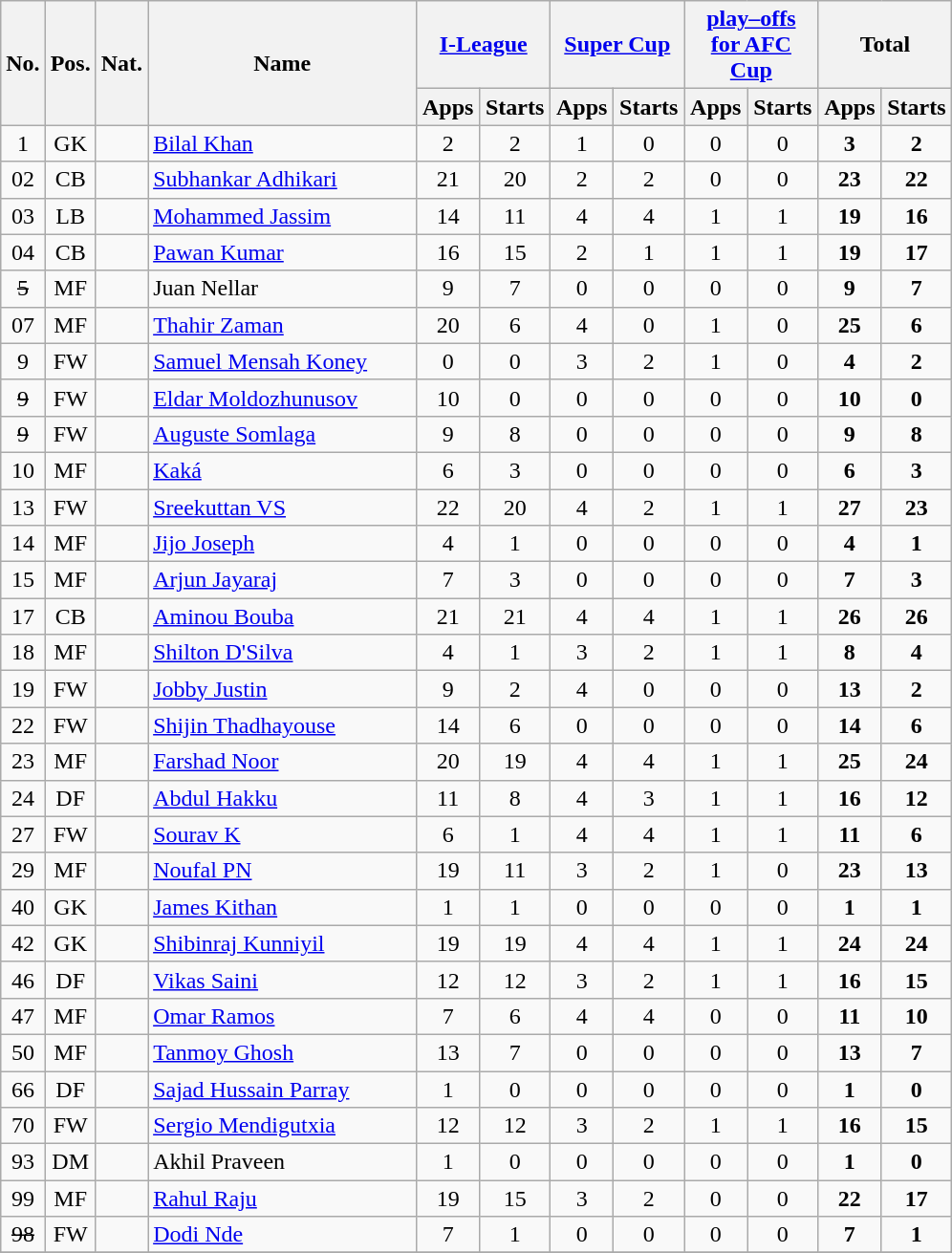<table class="wikitable sortable" style="text-align:center">
<tr>
<th rowspan="2">No.</th>
<th rowspan="2">Pos.</th>
<th rowspan="2">Nat.</th>
<th rowspan="2" style="width:180px;">Name</th>
<th colspan="2" style="width:86px;"><a href='#'>I-League</a></th>
<th colspan="2" style="width:86px;"><a href='#'>Super Cup</a></th>
<th colspan="2" style="width:86px;"><a href='#'>play–offs for AFC Cup</a></th>
<th colspan="2" style="width:86px;">Total</th>
</tr>
<tr>
<th>Apps</th>
<th>Starts</th>
<th>Apps</th>
<th>Starts</th>
<th>Apps</th>
<th>Starts</th>
<th>Apps</th>
<th>Starts</th>
</tr>
<tr>
<td>1</td>
<td>GK</td>
<td></td>
<td align=left><a href='#'>Bilal Khan</a></td>
<td>2</td>
<td>2</td>
<td>1</td>
<td>0</td>
<td>0</td>
<td>0</td>
<td><strong>3</strong></td>
<td><strong>2</strong></td>
</tr>
<tr>
<td>02</td>
<td>CB</td>
<td></td>
<td align=left><a href='#'>Subhankar Adhikari</a></td>
<td>21</td>
<td>20</td>
<td>2</td>
<td>2</td>
<td>0</td>
<td>0</td>
<td><strong>23</strong></td>
<td><strong>22</strong></td>
</tr>
<tr>
<td>03</td>
<td>LB</td>
<td></td>
<td align=left><a href='#'>Mohammed Jassim</a></td>
<td>14</td>
<td>11</td>
<td>4</td>
<td>4</td>
<td>1</td>
<td>1</td>
<td><strong>19</strong></td>
<td><strong>16</strong></td>
</tr>
<tr>
<td>04</td>
<td>CB</td>
<td></td>
<td align=left><a href='#'>Pawan Kumar</a></td>
<td>16</td>
<td>15</td>
<td>2</td>
<td>1</td>
<td>1</td>
<td>1</td>
<td><strong>19</strong></td>
<td><strong>17</strong></td>
</tr>
<tr>
<td><s>5</s></td>
<td>MF</td>
<td></td>
<td align=left>Juan Nellar</td>
<td>9</td>
<td>7</td>
<td>0</td>
<td>0</td>
<td>0</td>
<td>0</td>
<td><strong>9</strong></td>
<td><strong>7</strong></td>
</tr>
<tr>
<td>07</td>
<td>MF</td>
<td></td>
<td align=left><a href='#'>Thahir Zaman</a></td>
<td>20</td>
<td>6</td>
<td>4</td>
<td>0</td>
<td>1</td>
<td>0</td>
<td><strong>25</strong></td>
<td><strong>6</strong></td>
</tr>
<tr>
<td>9</td>
<td>FW</td>
<td></td>
<td align=left><a href='#'>Samuel Mensah Koney</a></td>
<td>0</td>
<td>0</td>
<td>3</td>
<td>2</td>
<td>1</td>
<td>0</td>
<td><strong>4</strong></td>
<td><strong>2</strong></td>
</tr>
<tr>
<td><s>9</s></td>
<td>FW</td>
<td></td>
<td align=left><a href='#'>Eldar Moldozhunusov</a></td>
<td>10</td>
<td>0</td>
<td>0</td>
<td>0</td>
<td>0</td>
<td>0</td>
<td><strong>10</strong></td>
<td><strong>0</strong></td>
</tr>
<tr>
<td><s>9</s></td>
<td>FW</td>
<td></td>
<td align=left><a href='#'>Auguste Somlaga</a></td>
<td>9</td>
<td>8</td>
<td>0</td>
<td>0</td>
<td>0</td>
<td>0</td>
<td><strong>9</strong></td>
<td><strong>8</strong></td>
</tr>
<tr>
<td>10</td>
<td>MF</td>
<td></td>
<td align=left><a href='#'>Kaká</a></td>
<td>6</td>
<td>3</td>
<td>0</td>
<td>0</td>
<td>0</td>
<td>0</td>
<td><strong>6</strong></td>
<td><strong>3</strong></td>
</tr>
<tr>
<td>13</td>
<td>FW</td>
<td></td>
<td align=left><a href='#'>Sreekuttan VS</a></td>
<td>22</td>
<td>20</td>
<td>4</td>
<td>2</td>
<td>1</td>
<td>1</td>
<td><strong>27</strong></td>
<td><strong>23</strong></td>
</tr>
<tr>
<td>14</td>
<td>MF</td>
<td></td>
<td align=left><a href='#'>Jijo Joseph</a></td>
<td>4</td>
<td>1</td>
<td>0</td>
<td>0</td>
<td>0</td>
<td>0</td>
<td><strong>4</strong></td>
<td><strong>1</strong></td>
</tr>
<tr>
<td>15</td>
<td>MF</td>
<td></td>
<td align=left><a href='#'>Arjun Jayaraj</a></td>
<td>7</td>
<td>3</td>
<td>0</td>
<td>0</td>
<td>0</td>
<td>0</td>
<td><strong>7</strong></td>
<td><strong>3</strong></td>
</tr>
<tr>
<td>17</td>
<td>CB</td>
<td></td>
<td align=left><a href='#'>Aminou Bouba</a></td>
<td>21</td>
<td>21</td>
<td>4</td>
<td>4</td>
<td>1</td>
<td>1</td>
<td><strong>26</strong></td>
<td><strong>26</strong></td>
</tr>
<tr>
<td>18</td>
<td>MF</td>
<td></td>
<td align=left><a href='#'>Shilton D'Silva</a></td>
<td>4</td>
<td>1</td>
<td>3</td>
<td>2</td>
<td>1</td>
<td>1</td>
<td><strong>8</strong></td>
<td><strong>4</strong></td>
</tr>
<tr>
<td>19</td>
<td>FW</td>
<td></td>
<td align=left><a href='#'>Jobby Justin</a></td>
<td>9</td>
<td>2</td>
<td>4</td>
<td>0</td>
<td>0</td>
<td>0</td>
<td><strong>13</strong></td>
<td><strong>2</strong></td>
</tr>
<tr>
<td>22</td>
<td>FW</td>
<td></td>
<td align=left><a href='#'>Shijin Thadhayouse</a></td>
<td>14</td>
<td>6</td>
<td>0</td>
<td>0</td>
<td>0</td>
<td>0</td>
<td><strong>14</strong></td>
<td><strong>6</strong></td>
</tr>
<tr>
<td>23</td>
<td>MF</td>
<td></td>
<td align=left><a href='#'>Farshad Noor</a></td>
<td>20</td>
<td>19</td>
<td>4</td>
<td>4</td>
<td>1</td>
<td>1</td>
<td><strong>25</strong></td>
<td><strong>24</strong></td>
</tr>
<tr>
<td>24</td>
<td>DF</td>
<td></td>
<td align=left><a href='#'>Abdul Hakku</a></td>
<td>11</td>
<td>8</td>
<td>4</td>
<td>3</td>
<td>1</td>
<td>1</td>
<td><strong>16</strong></td>
<td><strong>12</strong></td>
</tr>
<tr>
<td>27</td>
<td>FW</td>
<td></td>
<td align=left><a href='#'>Sourav K</a></td>
<td>6</td>
<td>1</td>
<td>4</td>
<td>4</td>
<td>1</td>
<td>1</td>
<td><strong>11</strong></td>
<td><strong>6</strong></td>
</tr>
<tr>
<td>29</td>
<td>MF</td>
<td></td>
<td align=left><a href='#'>Noufal PN</a></td>
<td>19</td>
<td>11</td>
<td>3</td>
<td>2</td>
<td>1</td>
<td>0</td>
<td><strong>23</strong></td>
<td><strong>13</strong></td>
</tr>
<tr>
<td>40</td>
<td>GK</td>
<td></td>
<td align=left><a href='#'>James Kithan</a></td>
<td>1</td>
<td>1</td>
<td>0</td>
<td>0</td>
<td>0</td>
<td>0</td>
<td><strong>1</strong></td>
<td><strong>1</strong></td>
</tr>
<tr>
<td>42</td>
<td>GK</td>
<td></td>
<td align=left><a href='#'>Shibinraj Kunniyil</a></td>
<td>19</td>
<td>19</td>
<td>4</td>
<td>4</td>
<td>1</td>
<td>1</td>
<td><strong>24</strong></td>
<td><strong>24</strong></td>
</tr>
<tr>
<td>46</td>
<td>DF</td>
<td></td>
<td align=left><a href='#'>Vikas Saini</a></td>
<td>12</td>
<td>12</td>
<td>3</td>
<td>2</td>
<td>1</td>
<td>1</td>
<td><strong>16</strong></td>
<td><strong>15</strong></td>
</tr>
<tr>
<td>47</td>
<td>MF</td>
<td></td>
<td align=left><a href='#'>Omar Ramos</a></td>
<td>7</td>
<td>6</td>
<td>4</td>
<td>4</td>
<td>0</td>
<td>0</td>
<td><strong>11</strong></td>
<td><strong>10</strong></td>
</tr>
<tr>
<td>50</td>
<td>MF</td>
<td></td>
<td align=left><a href='#'>Tanmoy Ghosh</a></td>
<td>13</td>
<td>7</td>
<td>0</td>
<td>0</td>
<td>0</td>
<td>0</td>
<td><strong>13</strong></td>
<td><strong>7</strong></td>
</tr>
<tr>
<td>66</td>
<td>DF</td>
<td></td>
<td align=left><a href='#'>Sajad Hussain Parray</a></td>
<td>1</td>
<td>0</td>
<td>0</td>
<td>0</td>
<td>0</td>
<td>0</td>
<td><strong>1</strong></td>
<td><strong>0</strong></td>
</tr>
<tr>
<td>70</td>
<td>FW</td>
<td></td>
<td align=left><a href='#'>Sergio Mendigutxia</a></td>
<td>12</td>
<td>12</td>
<td>3</td>
<td>2</td>
<td>1</td>
<td>1</td>
<td><strong>16</strong></td>
<td><strong>15</strong></td>
</tr>
<tr>
<td>93</td>
<td>DM</td>
<td></td>
<td align=left>Akhil Praveen</td>
<td>1</td>
<td>0</td>
<td>0</td>
<td>0</td>
<td>0</td>
<td>0</td>
<td><strong>1</strong></td>
<td><strong>0</strong></td>
</tr>
<tr>
<td>99</td>
<td>MF</td>
<td></td>
<td align=left><a href='#'>Rahul Raju</a></td>
<td>19</td>
<td>15</td>
<td>3</td>
<td>2</td>
<td>0</td>
<td>0</td>
<td><strong>22</strong></td>
<td><strong>17</strong></td>
</tr>
<tr>
<td><s>98</s></td>
<td>FW</td>
<td></td>
<td align=left><a href='#'>Dodi Nde</a></td>
<td>7</td>
<td>1</td>
<td>0</td>
<td>0</td>
<td>0</td>
<td>0</td>
<td><strong>7</strong></td>
<td><strong>1</strong></td>
</tr>
<tr>
</tr>
</table>
